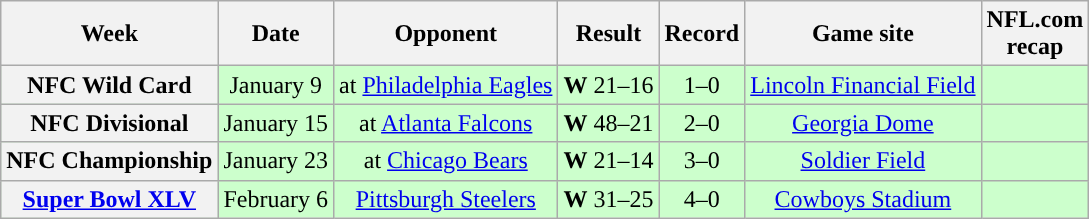<table class="wikitable" style="text-align:center">
<tr>
<th>Week</th>
<th>Date</th>
<th>Opponent</th>
<th>Result</th>
<th>Record</th>
<th>Game site</th>
<th>NFL.com<br>recap</th>
</tr>
<tr style="background:#cfc;">
<th>NFC Wild Card</th>
<td style="text-align:center;">January 9</td>
<td style="text-align:center;">at <a href='#'>Philadelphia Eagles</a></td>
<td style="text-align:center;"><strong>W</strong> 21–16</td>
<td style="text-align:center;">1–0</td>
<td style="text-align:center;"><a href='#'>Lincoln Financial Field</a></td>
<td style="text-align:center;"></td>
</tr>
<tr style="background:#cfc;">
<th>NFC Divisional</th>
<td style="text-align:center;">January 15</td>
<td style="text-align:center;">at <a href='#'>Atlanta Falcons</a></td>
<td style="text-align:center;"><strong>W</strong> 48–21</td>
<td style="text-align:center;">2–0</td>
<td style="text-align:center;"><a href='#'>Georgia Dome</a></td>
<td style="text-align:center;"></td>
</tr>
<tr style="background:#cfc;">
<th>NFC Championship</th>
<td style="text-align:center;">January 23</td>
<td style="text-align:center;">at <a href='#'>Chicago Bears</a></td>
<td style="text-align:center;"><strong>W</strong> 21–14</td>
<td style="text-align:center;">3–0</td>
<td style="text-align:center;"><a href='#'>Soldier Field</a></td>
<td style="text-align:center;"></td>
</tr>
<tr style="background:#cfc;">
<th><a href='#'>Super Bowl XLV</a></th>
<td style="text-align:center;">February 6</td>
<td style="text-align:center;"><a href='#'>Pittsburgh Steelers</a></td>
<td style="text-align:center;"><strong>W</strong> 31–25</td>
<td style="text-align:center;">4–0</td>
<td style="text-align:center;"><a href='#'>Cowboys Stadium</a></td>
<td style="text-align:center;"></td>
</tr>
</table>
